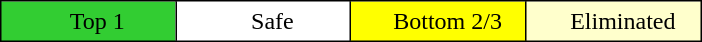<table border="2" cellpadding="4" style="margin:1em auto; background:white; border:1px solid black; border-collapse:collapse; text-align:center">
<tr>
<td style="background:#32CD32; padding-left: 1em;" width="20%">Top 1</td>
<td style="background:white; padding-left: 1em;" width="20%">Safe</td>
<td style="background:yellow; padding-left: 1em;" width="20%">Bottom 2/3</td>
<td style="background:#FFFFCC; padding-left: 1em;" width="20%">Eliminated</td>
</tr>
</table>
